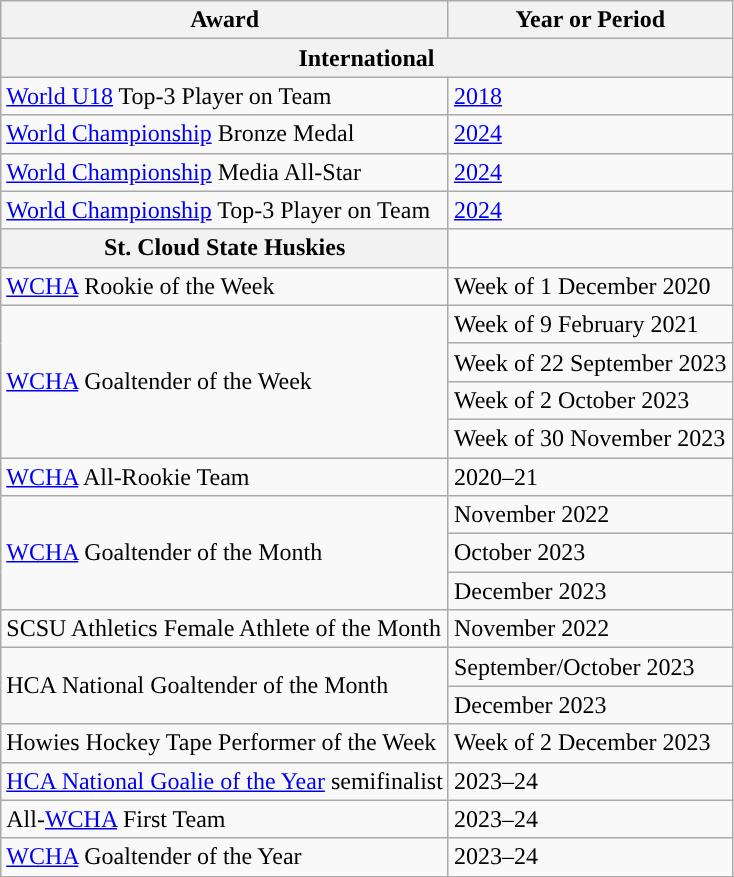<table class="wikitable">
<tr>
<th scope="col">Award</th>
<th scope="col">Year or Period</th>
</tr>
<tr>
<th colspan="2">International</th>
</tr>
<tr>
<td><a href='#'>World U18</a> Top-3 Player on Team</td>
<td><a href='#'>2018</a></td>
</tr>
<tr>
<td><a href='#'>World Championship</a> Bronze Medal</td>
<td><a href='#'>2024</a></td>
</tr>
<tr>
<td><a href='#'>World Championship</a> Media All-Star</td>
<td><a href='#'>2024</a></td>
</tr>
<tr>
<td><a href='#'>World Championship</a> Top-3 Player on Team</td>
<td><a href='#'>2024</a></td>
</tr>
<tr>
<th>St. Cloud State Huskies</th>
</tr>
<tr>
<td><a href='#'>WCHA</a> Rookie of the Week</td>
<td>Week of 1 December 2020</td>
</tr>
<tr>
<td rowspan="4"><a href='#'>WCHA</a> Goaltender of the Week</td>
<td>Week of 9 February 2021</td>
</tr>
<tr>
<td>Week of 22 September 2023</td>
</tr>
<tr>
<td>Week of 2 October 2023</td>
</tr>
<tr>
<td>Week of 30 November 2023</td>
</tr>
<tr>
<td><a href='#'>WCHA</a> All-Rookie Team</td>
<td>2020–21</td>
</tr>
<tr>
<td rowspan=3><a href='#'>WCHA</a> Goaltender of the Month</td>
<td>November 2022</td>
</tr>
<tr>
<td>October 2023</td>
</tr>
<tr>
<td>December 2023</td>
</tr>
<tr>
<td>SCSU Athletics Female Athlete of the Month</td>
<td>November 2022</td>
</tr>
<tr>
<td rowspan=2>HCA National Goaltender of the Month</td>
<td>September/October 2023</td>
</tr>
<tr>
<td>December 2023</td>
</tr>
<tr>
<td>Howies Hockey Tape Performer of the Week</td>
<td>Week of 2 December 2023</td>
</tr>
<tr>
<td><a href='#'>HCA National Goalie of the Year</a> semifinalist</td>
<td>2023–24</td>
</tr>
<tr>
<td>All-<a href='#'>WCHA</a> First Team</td>
<td>2023–24</td>
</tr>
<tr>
<td><a href='#'>WCHA</a> Goaltender of the Year</td>
<td>2023–24</td>
</tr>
</table>
